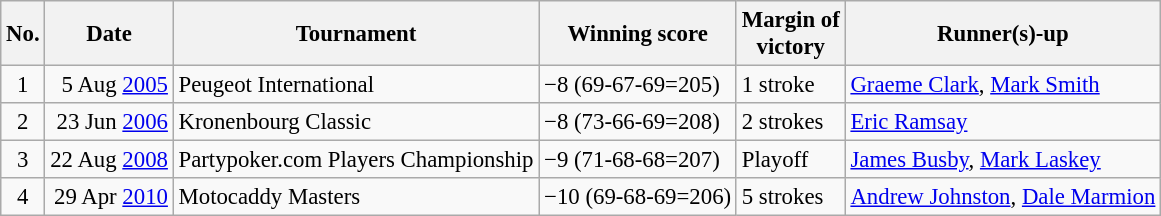<table class="wikitable" style="font-size:95%;">
<tr>
<th>No.</th>
<th>Date</th>
<th>Tournament</th>
<th>Winning score</th>
<th>Margin of<br>victory</th>
<th>Runner(s)-up</th>
</tr>
<tr>
<td align=center>1</td>
<td align=right>5 Aug <a href='#'>2005</a></td>
<td>Peugeot International</td>
<td>−8 (69-67-69=205)</td>
<td>1 stroke</td>
<td> <a href='#'>Graeme Clark</a>,  <a href='#'>Mark Smith</a></td>
</tr>
<tr>
<td align=center>2</td>
<td align=right>23 Jun <a href='#'>2006</a></td>
<td>Kronenbourg Classic</td>
<td>−8 (73-66-69=208)</td>
<td>2 strokes</td>
<td> <a href='#'>Eric Ramsay</a></td>
</tr>
<tr>
<td align=center>3</td>
<td align=right>22 Aug <a href='#'>2008</a></td>
<td>Partypoker.com Players Championship</td>
<td>−9 (71-68-68=207)</td>
<td>Playoff</td>
<td> <a href='#'>James Busby</a>,  <a href='#'>Mark Laskey</a></td>
</tr>
<tr>
<td align=center>4</td>
<td align=right>29 Apr <a href='#'>2010</a></td>
<td>Motocaddy Masters</td>
<td>−10 (69-68-69=206)</td>
<td>5 strokes</td>
<td> <a href='#'>Andrew Johnston</a>,  <a href='#'>Dale Marmion</a></td>
</tr>
</table>
